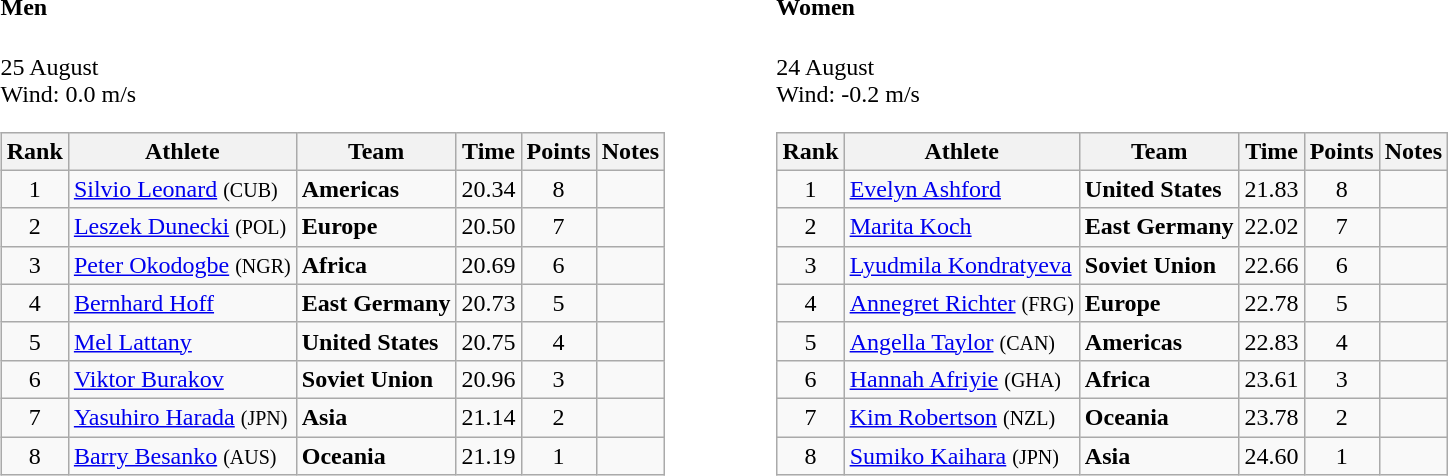<table>
<tr>
<td valign="top"><br><h4>Men</h4>25 August<br>Wind: 0.0 m/s<table class="wikitable" style="text-align:center">
<tr>
<th>Rank</th>
<th>Athlete</th>
<th>Team</th>
<th>Time</th>
<th>Points</th>
<th>Notes</th>
</tr>
<tr>
<td>1</td>
<td align="left"><a href='#'>Silvio Leonard</a> <small>(CUB)</small></td>
<td align=left><strong>Americas</strong></td>
<td>20.34</td>
<td>8</td>
<td></td>
</tr>
<tr>
<td>2</td>
<td align="left"><a href='#'>Leszek Dunecki</a> <small>(POL)</small></td>
<td align=left><strong>Europe</strong></td>
<td>20.50</td>
<td>7</td>
<td></td>
</tr>
<tr>
<td>3</td>
<td align="left"><a href='#'>Peter Okodogbe</a> <small>(NGR)</small></td>
<td align=left><strong>Africa</strong></td>
<td>20.69</td>
<td>6</td>
<td></td>
</tr>
<tr>
<td>4</td>
<td align="left"><a href='#'>Bernhard Hoff</a></td>
<td align=left><strong>East Germany</strong></td>
<td>20.73</td>
<td>5</td>
<td></td>
</tr>
<tr>
<td>5</td>
<td align="left"><a href='#'>Mel Lattany</a></td>
<td align=left><strong>United States</strong></td>
<td>20.75</td>
<td>4</td>
<td></td>
</tr>
<tr>
<td>6</td>
<td align="left"><a href='#'>Viktor Burakov</a></td>
<td align=left><strong>Soviet Union</strong></td>
<td>20.96</td>
<td>3</td>
<td></td>
</tr>
<tr>
<td>7</td>
<td align="left"><a href='#'>Yasuhiro Harada</a> <small>(JPN)</small></td>
<td align=left><strong>Asia</strong></td>
<td>21.14</td>
<td>2</td>
<td></td>
</tr>
<tr>
<td>8</td>
<td align="left"><a href='#'>Barry Besanko</a> <small>(AUS)</small></td>
<td align=left><strong>Oceania</strong></td>
<td>21.19</td>
<td>1</td>
<td></td>
</tr>
</table>
</td>
<td width="50"> </td>
<td valign="top"><br><h4>Women</h4>24 August<br>Wind: -0.2 m/s<table class="wikitable" style="text-align:center">
<tr>
<th>Rank</th>
<th>Athlete</th>
<th>Team</th>
<th>Time</th>
<th>Points</th>
<th>Notes</th>
</tr>
<tr>
<td>1</td>
<td align="left"><a href='#'>Evelyn Ashford</a></td>
<td align=left><strong>United States</strong></td>
<td>21.83</td>
<td>8</td>
<td></td>
</tr>
<tr>
<td>2</td>
<td align="left"><a href='#'>Marita Koch</a></td>
<td align=left><strong>East Germany</strong></td>
<td>22.02</td>
<td>7</td>
<td></td>
</tr>
<tr>
<td>3</td>
<td align="left"><a href='#'>Lyudmila Kondratyeva</a></td>
<td align=left><strong>Soviet Union</strong></td>
<td>22.66</td>
<td>6</td>
<td></td>
</tr>
<tr>
<td>4</td>
<td align="left"><a href='#'>Annegret Richter</a> <small>(FRG)</small></td>
<td align=left><strong>Europe</strong></td>
<td>22.78</td>
<td>5</td>
<td></td>
</tr>
<tr>
<td>5</td>
<td align="left"><a href='#'>Angella Taylor</a> <small>(CAN)</small></td>
<td align=left><strong>Americas</strong></td>
<td>22.83</td>
<td>4</td>
<td></td>
</tr>
<tr>
<td>6</td>
<td align="left"><a href='#'>Hannah Afriyie</a> <small>(GHA)</small></td>
<td align=left><strong>Africa</strong></td>
<td>23.61</td>
<td>3</td>
<td></td>
</tr>
<tr>
<td>7</td>
<td align="left"><a href='#'>Kim Robertson</a> <small>(NZL)</small></td>
<td align=left><strong>Oceania</strong></td>
<td>23.78</td>
<td>2</td>
<td></td>
</tr>
<tr>
<td>8</td>
<td align="left"><a href='#'>Sumiko Kaihara</a> <small>(JPN)</small></td>
<td align=left><strong>Asia</strong></td>
<td>24.60</td>
<td>1</td>
<td></td>
</tr>
</table>
</td>
</tr>
</table>
